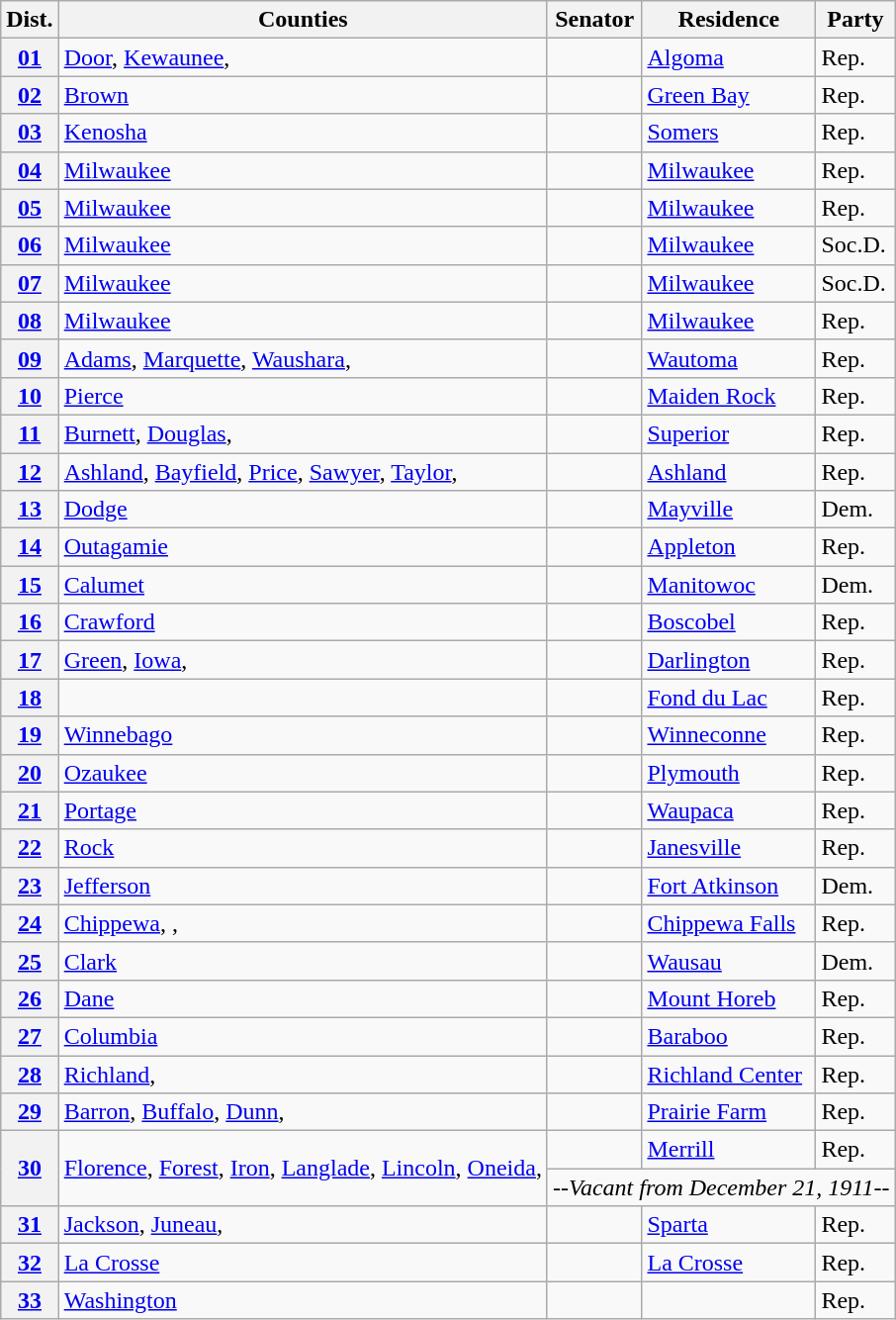<table class="wikitable sortable">
<tr>
<th>Dist.</th>
<th>Counties</th>
<th>Senator</th>
<th>Residence</th>
<th>Party</th>
</tr>
<tr>
<th><a href='#'>01</a></th>
<td><a href='#'>Door</a>, <a href='#'>Kewaunee</a>, </td>
<td></td>
<td><a href='#'>Algoma</a></td>
<td>Rep.</td>
</tr>
<tr>
<th><a href='#'>02</a></th>
<td><a href='#'>Brown</a> </td>
<td></td>
<td><a href='#'>Green Bay</a></td>
<td>Rep.</td>
</tr>
<tr>
<th><a href='#'>03</a></th>
<td><a href='#'>Kenosha</a> </td>
<td></td>
<td><a href='#'>Somers</a></td>
<td>Rep.</td>
</tr>
<tr>
<th><a href='#'>04</a></th>
<td><a href='#'>Milwaukee</a> </td>
<td></td>
<td><a href='#'>Milwaukee</a></td>
<td>Rep.</td>
</tr>
<tr>
<th><a href='#'>05</a></th>
<td><a href='#'>Milwaukee</a> </td>
<td></td>
<td><a href='#'>Milwaukee</a></td>
<td>Rep.</td>
</tr>
<tr>
<th><a href='#'>06</a></th>
<td><a href='#'>Milwaukee</a> </td>
<td></td>
<td><a href='#'>Milwaukee</a></td>
<td>Soc.D.</td>
</tr>
<tr>
<th><a href='#'>07</a></th>
<td><a href='#'>Milwaukee</a> </td>
<td></td>
<td><a href='#'>Milwaukee</a></td>
<td>Soc.D.</td>
</tr>
<tr>
<th><a href='#'>08</a></th>
<td><a href='#'>Milwaukee</a> </td>
<td></td>
<td><a href='#'>Milwaukee</a></td>
<td>Rep.</td>
</tr>
<tr>
<th><a href='#'>09</a></th>
<td><a href='#'>Adams</a>, <a href='#'>Marquette</a>, <a href='#'>Waushara</a>, </td>
<td></td>
<td><a href='#'>Wautoma</a></td>
<td>Rep.</td>
</tr>
<tr>
<th><a href='#'>10</a></th>
<td><a href='#'>Pierce</a> </td>
<td></td>
<td><a href='#'>Maiden Rock</a></td>
<td>Rep.</td>
</tr>
<tr>
<th><a href='#'>11</a></th>
<td><a href='#'>Burnett</a>, <a href='#'>Douglas</a>, </td>
<td></td>
<td><a href='#'>Superior</a></td>
<td>Rep.</td>
</tr>
<tr>
<th><a href='#'>12</a></th>
<td><a href='#'>Ashland</a>, <a href='#'>Bayfield</a>, <a href='#'>Price</a>, <a href='#'>Sawyer</a>, <a href='#'>Taylor</a>, </td>
<td></td>
<td><a href='#'>Ashland</a></td>
<td>Rep.</td>
</tr>
<tr>
<th><a href='#'>13</a></th>
<td><a href='#'>Dodge</a></td>
<td></td>
<td><a href='#'>Mayville</a></td>
<td>Dem.</td>
</tr>
<tr>
<th><a href='#'>14</a></th>
<td><a href='#'>Outagamie</a> </td>
<td></td>
<td><a href='#'>Appleton</a></td>
<td>Rep.</td>
</tr>
<tr>
<th><a href='#'>15</a></th>
<td><a href='#'>Calumet</a> </td>
<td></td>
<td><a href='#'>Manitowoc</a></td>
<td>Dem.</td>
</tr>
<tr>
<th><a href='#'>16</a></th>
<td><a href='#'>Crawford</a> </td>
<td></td>
<td><a href='#'>Boscobel</a></td>
<td>Rep.</td>
</tr>
<tr>
<th><a href='#'>17</a></th>
<td><a href='#'>Green</a>, <a href='#'>Iowa</a>, </td>
<td></td>
<td><a href='#'>Darlington</a></td>
<td>Rep.</td>
</tr>
<tr>
<th><a href='#'>18</a></th>
<td> </td>
<td></td>
<td><a href='#'>Fond du Lac</a></td>
<td>Rep.</td>
</tr>
<tr>
<th><a href='#'>19</a></th>
<td><a href='#'>Winnebago</a></td>
<td></td>
<td><a href='#'>Winneconne</a></td>
<td>Rep.</td>
</tr>
<tr>
<th><a href='#'>20</a></th>
<td><a href='#'>Ozaukee</a> </td>
<td></td>
<td><a href='#'>Plymouth</a></td>
<td>Rep.</td>
</tr>
<tr>
<th><a href='#'>21</a></th>
<td><a href='#'>Portage</a> </td>
<td></td>
<td><a href='#'>Waupaca</a></td>
<td>Rep.</td>
</tr>
<tr>
<th><a href='#'>22</a></th>
<td><a href='#'>Rock</a></td>
<td></td>
<td><a href='#'>Janesville</a></td>
<td>Rep.</td>
</tr>
<tr>
<th><a href='#'>23</a></th>
<td><a href='#'>Jefferson</a> </td>
<td></td>
<td><a href='#'>Fort Atkinson</a></td>
<td>Dem.</td>
</tr>
<tr>
<th><a href='#'>24</a></th>
<td><a href='#'>Chippewa</a>, , </td>
<td></td>
<td><a href='#'>Chippewa Falls</a></td>
<td>Rep.</td>
</tr>
<tr>
<th><a href='#'>25</a></th>
<td><a href='#'>Clark</a> </td>
<td></td>
<td><a href='#'>Wausau</a></td>
<td>Dem.</td>
</tr>
<tr>
<th><a href='#'>26</a></th>
<td><a href='#'>Dane</a></td>
<td></td>
<td><a href='#'>Mount Horeb</a></td>
<td>Rep.</td>
</tr>
<tr>
<th><a href='#'>27</a></th>
<td><a href='#'>Columbia</a> </td>
<td></td>
<td><a href='#'>Baraboo</a></td>
<td>Rep.</td>
</tr>
<tr>
<th><a href='#'>28</a></th>
<td><a href='#'>Richland</a>, </td>
<td></td>
<td><a href='#'>Richland Center</a></td>
<td>Rep.</td>
</tr>
<tr>
<th><a href='#'>29</a></th>
<td><a href='#'>Barron</a>, <a href='#'>Buffalo</a>, <a href='#'>Dunn</a>, </td>
<td></td>
<td><a href='#'>Prairie Farm</a></td>
<td>Rep.</td>
</tr>
<tr>
<th rowspan="2"><a href='#'>30</a></th>
<td rowspan="2"><a href='#'>Florence</a>, <a href='#'>Forest</a>, <a href='#'>Iron</a>, <a href='#'>Langlade</a>, <a href='#'>Lincoln</a>, <a href='#'>Oneida</a>, </td>
<td> </td>
<td><a href='#'>Merrill</a></td>
<td>Rep.</td>
</tr>
<tr>
<td colspan="3"><em>--Vacant from December 21, 1911--</em></td>
</tr>
<tr>
<th><a href='#'>31</a></th>
<td><a href='#'>Jackson</a>, <a href='#'>Juneau</a>, </td>
<td></td>
<td><a href='#'>Sparta</a></td>
<td>Rep.</td>
</tr>
<tr>
<th><a href='#'>32</a></th>
<td><a href='#'>La Crosse</a> </td>
<td></td>
<td><a href='#'>La Crosse</a></td>
<td>Rep.</td>
</tr>
<tr>
<th><a href='#'>33</a></th>
<td><a href='#'>Washington</a> </td>
<td></td>
<td></td>
<td>Rep.</td>
</tr>
</table>
